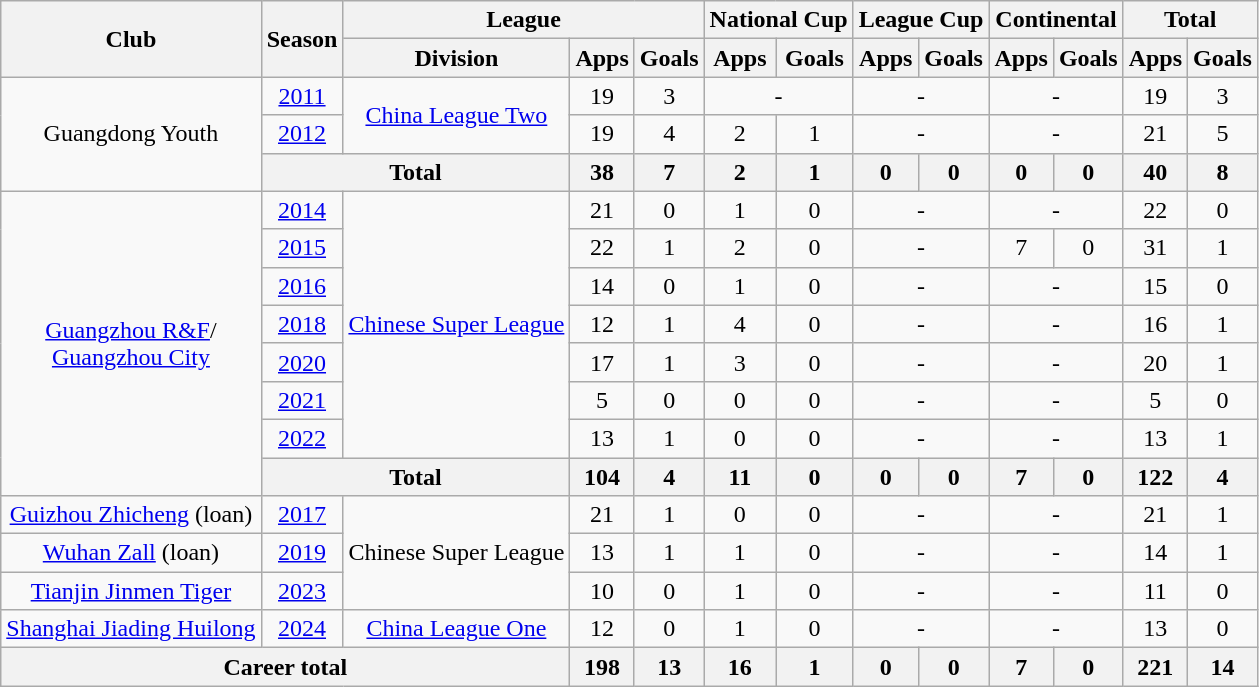<table class="wikitable" style="text-align: center">
<tr>
<th rowspan="2">Club</th>
<th rowspan="2">Season</th>
<th colspan="3">League</th>
<th colspan="2">National Cup</th>
<th colspan="2">League Cup</th>
<th colspan="2">Continental</th>
<th colspan="2">Total</th>
</tr>
<tr>
<th>Division</th>
<th>Apps</th>
<th>Goals</th>
<th>Apps</th>
<th>Goals</th>
<th>Apps</th>
<th>Goals</th>
<th>Apps</th>
<th>Goals</th>
<th>Apps</th>
<th>Goals</th>
</tr>
<tr>
<td rowspan="3">Guangdong Youth</td>
<td><a href='#'>2011</a></td>
<td rowspan="2"><a href='#'>China League Two</a></td>
<td>19</td>
<td>3</td>
<td colspan="2">-</td>
<td colspan="2">-</td>
<td colspan="2">-</td>
<td>19</td>
<td>3</td>
</tr>
<tr>
<td><a href='#'>2012</a></td>
<td>19</td>
<td>4</td>
<td>2</td>
<td>1</td>
<td colspan="2">-</td>
<td colspan="2">-</td>
<td>21</td>
<td>5</td>
</tr>
<tr>
<th colspan="2"><strong>Total</strong></th>
<th>38</th>
<th>7</th>
<th>2</th>
<th>1</th>
<th>0</th>
<th>0</th>
<th>0</th>
<th>0</th>
<th>40</th>
<th>8</th>
</tr>
<tr>
<td rowspan=8><a href='#'>Guangzhou R&F</a>/ <br><a href='#'>Guangzhou City</a></td>
<td><a href='#'>2014</a></td>
<td rowspan=7><a href='#'>Chinese Super League</a></td>
<td>21</td>
<td>0</td>
<td>1</td>
<td>0</td>
<td colspan="2">-</td>
<td colspan="2">-</td>
<td>22</td>
<td>0</td>
</tr>
<tr>
<td><a href='#'>2015</a></td>
<td>22</td>
<td>1</td>
<td>2</td>
<td>0</td>
<td colspan="2">-</td>
<td>7</td>
<td>0</td>
<td>31</td>
<td>1</td>
</tr>
<tr>
<td><a href='#'>2016</a></td>
<td>14</td>
<td>0</td>
<td>1</td>
<td>0</td>
<td colspan="2">-</td>
<td colspan="2">-</td>
<td>15</td>
<td>0</td>
</tr>
<tr>
<td><a href='#'>2018</a></td>
<td>12</td>
<td>1</td>
<td>4</td>
<td>0</td>
<td colspan="2">-</td>
<td colspan="2">-</td>
<td>16</td>
<td>1</td>
</tr>
<tr>
<td><a href='#'>2020</a></td>
<td>17</td>
<td>1</td>
<td>3</td>
<td>0</td>
<td colspan="2">-</td>
<td colspan="2">-</td>
<td>20</td>
<td>1</td>
</tr>
<tr>
<td><a href='#'>2021</a></td>
<td>5</td>
<td>0</td>
<td>0</td>
<td>0</td>
<td colspan="2">-</td>
<td colspan="2">-</td>
<td>5</td>
<td>0</td>
</tr>
<tr>
<td><a href='#'>2022</a></td>
<td>13</td>
<td>1</td>
<td>0</td>
<td>0</td>
<td colspan="2">-</td>
<td colspan="2">-</td>
<td>13</td>
<td>1</td>
</tr>
<tr>
<th colspan="2"><strong>Total</strong></th>
<th>104</th>
<th>4</th>
<th>11</th>
<th>0</th>
<th>0</th>
<th>0</th>
<th>7</th>
<th>0</th>
<th>122</th>
<th>4</th>
</tr>
<tr>
<td><a href='#'>Guizhou Zhicheng</a> (loan)</td>
<td><a href='#'>2017</a></td>
<td rowspan="3">Chinese Super League</td>
<td>21</td>
<td>1</td>
<td>0</td>
<td>0</td>
<td colspan="2">-</td>
<td colspan="2">-</td>
<td>21</td>
<td>1</td>
</tr>
<tr>
<td><a href='#'>Wuhan Zall</a> (loan)</td>
<td><a href='#'>2019</a></td>
<td>13</td>
<td>1</td>
<td>1</td>
<td>0</td>
<td colspan="2">-</td>
<td colspan="2">-</td>
<td>14</td>
<td>1</td>
</tr>
<tr>
<td><a href='#'>Tianjin Jinmen Tiger</a></td>
<td><a href='#'>2023</a></td>
<td>10</td>
<td>0</td>
<td>1</td>
<td>0</td>
<td colspan="2">-</td>
<td colspan="2">-</td>
<td>11</td>
<td>0</td>
</tr>
<tr>
<td><a href='#'>Shanghai Jiading Huilong</a></td>
<td><a href='#'>2024</a></td>
<td><a href='#'>China League One</a></td>
<td>12</td>
<td>0</td>
<td>1</td>
<td>0</td>
<td colspan="2">-</td>
<td colspan="2">-</td>
<td>13</td>
<td>0</td>
</tr>
<tr>
<th colspan=3>Career total</th>
<th>198</th>
<th>13</th>
<th>16</th>
<th>1</th>
<th>0</th>
<th>0</th>
<th>7</th>
<th>0</th>
<th>221</th>
<th>14</th>
</tr>
</table>
